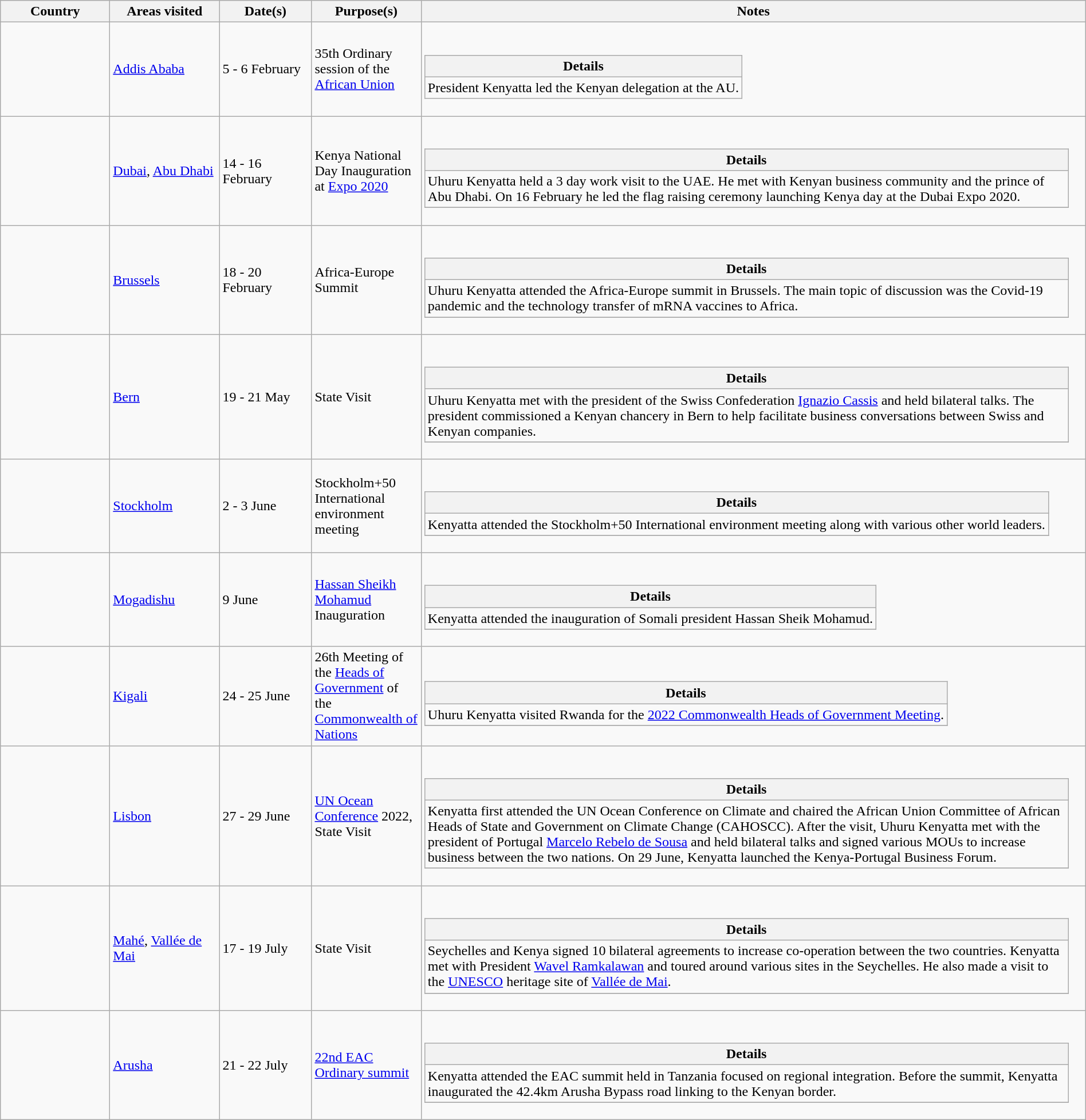<table class="wikitable outercollapse sortable" style="margin: 1em auto 1em auto">
<tr>
<th width="120">Country</th>
<th width="120">Areas visited</th>
<th width="100">Date(s)</th>
<th width="120">Purpose(s)</th>
<th>Notes</th>
</tr>
<tr>
<td></td>
<td><a href='#'>Addis Ababa</a></td>
<td>5 - 6 February</td>
<td>35th Ordinary session of the <a href='#'>African Union</a></td>
<td><br><table class="wikitable collapsible innercollapse">
<tr>
<th>Details</th>
</tr>
<tr>
<td>President Kenyatta led the Kenyan delegation at the AU.</td>
</tr>
</table>
</td>
</tr>
<tr>
<td></td>
<td><a href='#'>Dubai</a>, <a href='#'>Abu Dhabi</a></td>
<td>14 - 16 February</td>
<td>Kenya National Day Inauguration at <a href='#'>Expo 2020</a></td>
<td><br><table class="wikitable collapsible innercollapse">
<tr>
<th>Details</th>
</tr>
<tr>
<td>Uhuru Kenyatta held a 3 day work visit to the UAE. He met with Kenyan business community and the prince of Abu Dhabi. On 16 February he led the flag raising ceremony launching Kenya day at the Dubai Expo 2020.</td>
</tr>
<tr>
</tr>
</table>
</td>
</tr>
<tr>
<td></td>
<td><a href='#'>Brussels</a></td>
<td>18 - 20 February</td>
<td>Africa-Europe Summit</td>
<td><br><table class="wikitable collapsible innercollapse">
<tr>
<th>Details</th>
</tr>
<tr>
<td>Uhuru Kenyatta attended the Africa-Europe summit in Brussels. The main topic of discussion was the Covid-19 pandemic and the technology transfer of mRNA vaccines to Africa.</td>
</tr>
<tr>
</tr>
</table>
</td>
</tr>
<tr>
<td></td>
<td><a href='#'>Bern</a></td>
<td>19 - 21 May</td>
<td>State Visit</td>
<td><br><table class="wikitable collapsible innercollapse">
<tr>
<th>Details</th>
</tr>
<tr>
<td>Uhuru Kenyatta met with the president of the Swiss Confederation <a href='#'>Ignazio Cassis</a> and held bilateral talks. The president commissioned a Kenyan chancery in Bern to help facilitate business conversations between Swiss and Kenyan companies.</td>
</tr>
<tr>
</tr>
</table>
</td>
</tr>
<tr>
<td></td>
<td><a href='#'>Stockholm</a></td>
<td>2 - 3 June</td>
<td>Stockholm+50 International environment meeting</td>
<td><br><table class="wikitable collapsible innercollapse">
<tr>
<th>Details</th>
</tr>
<tr>
<td>Kenyatta attended the Stockholm+50 International environment meeting along with various other world leaders.</td>
</tr>
<tr>
</tr>
</table>
</td>
</tr>
<tr>
<td></td>
<td><a href='#'>Mogadishu</a></td>
<td>9 June</td>
<td><a href='#'>Hassan Sheikh Mohamud</a> Inauguration</td>
<td><br><table class="wikitable collapsible innercollapse">
<tr>
<th>Details</th>
</tr>
<tr>
<td>Kenyatta attended the inauguration of Somali president Hassan Sheik Mohamud.</td>
</tr>
<tr>
</tr>
</table>
</td>
</tr>
<tr>
<td></td>
<td><a href='#'>Kigali</a></td>
<td>24 - 25 June</td>
<td>26th Meeting of the <a href='#'>Heads of Government</a> of the <a href='#'>Commonwealth of Nations</a></td>
<td><br><table class="wikitable collapsible innercollapse">
<tr>
<th>Details</th>
</tr>
<tr>
<td>Uhuru Kenyatta visited Rwanda for the <a href='#'>2022 Commonwealth Heads of Government Meeting</a>.</td>
</tr>
<tr>
</tr>
</table>
</td>
</tr>
<tr>
<td></td>
<td><a href='#'>Lisbon</a></td>
<td>27 - 29 June</td>
<td><a href='#'>UN Ocean Conference</a> 2022, State Visit</td>
<td><br><table class="wikitable collapsible innercollapse">
<tr>
<th>Details</th>
</tr>
<tr>
<td>Kenyatta first attended the UN Ocean Conference on Climate and chaired the African Union Committee of African Heads of State and Government on Climate Change (CAHOSCC). After the visit, Uhuru Kenyatta met with the president of Portugal <a href='#'>Marcelo Rebelo de Sousa</a> and held bilateral talks and signed various MOUs to increase business between the two nations. On 29 June, Kenyatta launched the Kenya-Portugal Business Forum.</td>
</tr>
<tr>
</tr>
</table>
</td>
</tr>
<tr>
<td></td>
<td><a href='#'>Mahé</a>, <a href='#'>Vallée de Mai</a></td>
<td>17 - 19 July</td>
<td>State Visit</td>
<td><br><table class="wikitable collapsible innercollapse">
<tr>
<th>Details</th>
</tr>
<tr>
<td>Seychelles and Kenya signed 10 bilateral agreements to increase co-operation between the two countries. Kenyatta met with President <a href='#'>Wavel Ramkalawan</a> and toured around various sites in the Seychelles. He also made a visit to the <a href='#'>UNESCO</a> heritage site of <a href='#'>Vallée de Mai</a>.</td>
</tr>
<tr>
</tr>
</table>
</td>
</tr>
<tr>
<td></td>
<td><a href='#'>Arusha</a></td>
<td>21 - 22 July</td>
<td><a href='#'>22nd EAC Ordinary summit</a></td>
<td><br><table class="wikitable collapsible innercollapse">
<tr>
<th>Details</th>
</tr>
<tr>
<td>Kenyatta attended the EAC summit held in Tanzania focused on regional integration. Before the summit, Kenyatta inaugurated the 42.4km Arusha Bypass road linking to the Kenyan border.</td>
</tr>
<tr>
</tr>
</table>
</td>
</tr>
</table>
